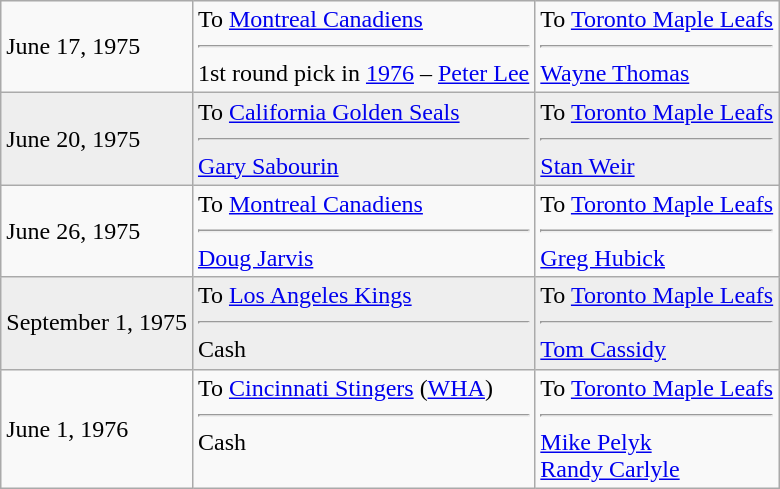<table class="wikitable">
<tr>
<td>June 17, 1975</td>
<td valign="top">To <a href='#'>Montreal Canadiens</a><hr>1st round pick in <a href='#'>1976</a> – <a href='#'>Peter Lee</a></td>
<td valign="top">To <a href='#'>Toronto Maple Leafs</a><hr><a href='#'>Wayne Thomas</a></td>
</tr>
<tr style="background:#eee;">
<td>June 20, 1975</td>
<td valign="top">To <a href='#'>California Golden Seals</a><hr><a href='#'>Gary Sabourin</a></td>
<td valign="top">To <a href='#'>Toronto Maple Leafs</a><hr><a href='#'>Stan Weir</a></td>
</tr>
<tr>
<td>June 26, 1975</td>
<td valign="top">To <a href='#'>Montreal Canadiens</a><hr><a href='#'>Doug Jarvis</a></td>
<td valign="top">To <a href='#'>Toronto Maple Leafs</a><hr><a href='#'>Greg Hubick</a></td>
</tr>
<tr style="background:#eee;">
<td>September 1, 1975</td>
<td valign="top">To <a href='#'>Los Angeles Kings</a><hr>Cash</td>
<td valign="top">To <a href='#'>Toronto Maple Leafs</a><hr><a href='#'>Tom Cassidy</a></td>
</tr>
<tr>
<td>June 1, 1976</td>
<td valign="top">To <a href='#'>Cincinnati Stingers</a> (<a href='#'>WHA</a>)<hr>Cash</td>
<td valign="top">To <a href='#'>Toronto Maple Leafs</a><hr><a href='#'>Mike Pelyk</a> <br> <a href='#'>Randy Carlyle</a></td>
</tr>
</table>
